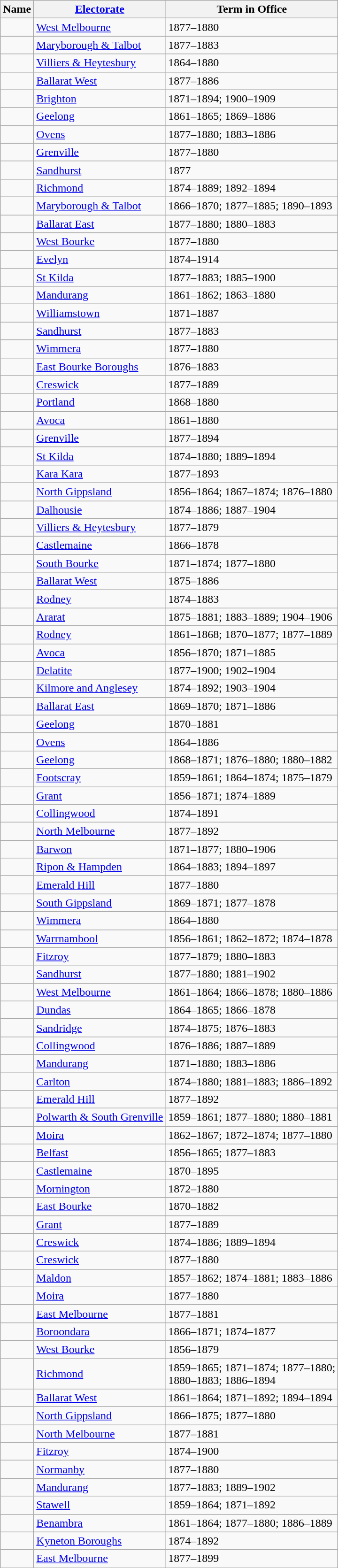<table class="wikitable sortable">
<tr>
<th>Name</th>
<th><a href='#'>Electorate</a></th>
<th>Term in Office</th>
</tr>
<tr>
<td></td>
<td><a href='#'>West Melbourne</a></td>
<td>1877–1880</td>
</tr>
<tr>
<td></td>
<td><a href='#'>Maryborough & Talbot</a></td>
<td>1877–1883</td>
</tr>
<tr>
<td></td>
<td><a href='#'>Villiers & Heytesbury</a></td>
<td>1864–1880</td>
</tr>
<tr>
<td></td>
<td><a href='#'>Ballarat West</a></td>
<td>1877–1886</td>
</tr>
<tr>
<td></td>
<td><a href='#'>Brighton</a></td>
<td>1871–1894; 1900–1909</td>
</tr>
<tr>
<td></td>
<td><a href='#'>Geelong</a></td>
<td>1861–1865; 1869–1886</td>
</tr>
<tr>
<td></td>
<td><a href='#'>Ovens</a></td>
<td>1877–1880; 1883–1886</td>
</tr>
<tr>
<td></td>
<td><a href='#'>Grenville</a></td>
<td>1877–1880</td>
</tr>
<tr>
<td> </td>
<td><a href='#'>Sandhurst</a></td>
<td>1877</td>
</tr>
<tr>
<td></td>
<td><a href='#'>Richmond</a></td>
<td>1874–1889; 1892–1894</td>
</tr>
<tr>
<td></td>
<td><a href='#'>Maryborough & Talbot</a></td>
<td>1866–1870; 1877–1885; 1890–1893</td>
</tr>
<tr>
<td></td>
<td><a href='#'>Ballarat East</a></td>
<td>1877–1880; 1880–1883</td>
</tr>
<tr>
<td></td>
<td><a href='#'>West Bourke</a></td>
<td>1877–1880</td>
</tr>
<tr>
<td></td>
<td><a href='#'>Evelyn</a></td>
<td>1874–1914</td>
</tr>
<tr>
<td></td>
<td><a href='#'>St Kilda</a></td>
<td>1877–1883; 1885–1900</td>
</tr>
<tr>
<td></td>
<td><a href='#'>Mandurang</a></td>
<td>1861–1862; 1863–1880</td>
</tr>
<tr>
<td></td>
<td><a href='#'>Williamstown</a></td>
<td>1871–1887</td>
</tr>
<tr>
<td></td>
<td><a href='#'>Sandhurst</a></td>
<td>1877–1883</td>
</tr>
<tr>
<td></td>
<td><a href='#'>Wimmera</a></td>
<td>1877–1880</td>
</tr>
<tr>
<td></td>
<td><a href='#'>East Bourke Boroughs</a></td>
<td>1876–1883</td>
</tr>
<tr>
<td></td>
<td><a href='#'>Creswick</a></td>
<td>1877–1889</td>
</tr>
<tr>
<td></td>
<td><a href='#'>Portland</a></td>
<td>1868–1880</td>
</tr>
<tr>
<td></td>
<td><a href='#'>Avoca</a></td>
<td>1861–1880</td>
</tr>
<tr>
<td></td>
<td><a href='#'>Grenville</a></td>
<td>1877–1894</td>
</tr>
<tr>
<td></td>
<td><a href='#'>St Kilda</a></td>
<td>1874–1880; 1889–1894</td>
</tr>
<tr>
<td></td>
<td><a href='#'>Kara Kara</a></td>
<td>1877–1893</td>
</tr>
<tr>
<td></td>
<td><a href='#'>North Gippsland</a></td>
<td>1856–1864; 1867–1874; 1876–1880</td>
</tr>
<tr>
<td></td>
<td><a href='#'>Dalhousie</a></td>
<td>1874–1886; 1887–1904</td>
</tr>
<tr>
<td> </td>
<td><a href='#'>Villiers & Heytesbury</a></td>
<td>1877–1879</td>
</tr>
<tr>
<td> </td>
<td><a href='#'>Castlemaine</a></td>
<td>1866–1878</td>
</tr>
<tr>
<td></td>
<td><a href='#'>South Bourke</a></td>
<td>1871–1874; 1877–1880</td>
</tr>
<tr>
<td></td>
<td><a href='#'>Ballarat West</a></td>
<td>1875–1886</td>
</tr>
<tr>
<td></td>
<td><a href='#'>Rodney</a></td>
<td>1874–1883</td>
</tr>
<tr>
<td></td>
<td><a href='#'>Ararat</a></td>
<td>1875–1881; 1883–1889; 1904–1906</td>
</tr>
<tr>
<td></td>
<td><a href='#'>Rodney</a></td>
<td>1861–1868; 1870–1877; 1877–1889</td>
</tr>
<tr>
<td></td>
<td><a href='#'>Avoca</a></td>
<td>1856–1870; 1871–1885</td>
</tr>
<tr>
<td></td>
<td><a href='#'>Delatite</a></td>
<td>1877–1900; 1902–1904</td>
</tr>
<tr>
<td></td>
<td><a href='#'>Kilmore and Anglesey</a></td>
<td>1874–1892; 1903–1904</td>
</tr>
<tr>
<td></td>
<td><a href='#'>Ballarat East</a></td>
<td>1869–1870; 1871–1886</td>
</tr>
<tr>
<td></td>
<td><a href='#'>Geelong</a></td>
<td>1870–1881</td>
</tr>
<tr>
<td></td>
<td><a href='#'>Ovens</a></td>
<td>1864–1886</td>
</tr>
<tr>
<td></td>
<td><a href='#'>Geelong</a></td>
<td>1868–1871; 1876–1880; 1880–1882</td>
</tr>
<tr>
<td> </td>
<td><a href='#'>Footscray</a></td>
<td>1859–1861; 1864–1874; 1875–1879</td>
</tr>
<tr>
<td></td>
<td><a href='#'>Grant</a></td>
<td>1856–1871; 1874–1889</td>
</tr>
<tr>
<td></td>
<td><a href='#'>Collingwood</a></td>
<td>1874–1891</td>
</tr>
<tr>
<td></td>
<td><a href='#'>North Melbourne</a></td>
<td>1877–1892</td>
</tr>
<tr>
<td> </td>
<td><a href='#'>Barwon</a></td>
<td>1871–1877; 1880–1906</td>
</tr>
<tr>
<td></td>
<td><a href='#'>Ripon & Hampden</a></td>
<td>1864–1883; 1894–1897</td>
</tr>
<tr>
<td></td>
<td><a href='#'>Emerald Hill</a></td>
<td>1877–1880</td>
</tr>
<tr>
<td> </td>
<td><a href='#'>South Gippsland</a></td>
<td>1869–1871; 1877–1878</td>
</tr>
<tr>
<td></td>
<td><a href='#'>Wimmera</a></td>
<td>1864–1880</td>
</tr>
<tr>
<td> </td>
<td><a href='#'>Warrnambool</a></td>
<td>1856–1861; 1862–1872; 1874–1878</td>
</tr>
<tr>
<td> </td>
<td><a href='#'>Fitzroy</a></td>
<td>1877–1879; 1880–1883</td>
</tr>
<tr>
<td></td>
<td><a href='#'>Sandhurst</a></td>
<td>1877–1880; 1881–1902</td>
</tr>
<tr>
<td> </td>
<td><a href='#'>West Melbourne</a></td>
<td>1861–1864; 1866–1878; 1880–1886</td>
</tr>
<tr>
<td> </td>
<td><a href='#'>Dundas</a></td>
<td>1864–1865; 1866–1878</td>
</tr>
<tr>
<td></td>
<td><a href='#'>Sandridge</a></td>
<td>1874–1875; 1876–1883</td>
</tr>
<tr>
<td></td>
<td><a href='#'>Collingwood</a></td>
<td>1876–1886; 1887–1889</td>
</tr>
<tr>
<td></td>
<td><a href='#'>Mandurang</a></td>
<td>1871–1880; 1883–1886</td>
</tr>
<tr>
<td></td>
<td><a href='#'>Carlton</a></td>
<td>1874–1880; 1881–1883; 1886–1892</td>
</tr>
<tr>
<td></td>
<td><a href='#'>Emerald Hill</a></td>
<td>1877–1892</td>
</tr>
<tr>
<td></td>
<td><a href='#'>Polwarth & South Grenville</a></td>
<td>1859–1861; 1877–1880; 1880–1881</td>
</tr>
<tr>
<td></td>
<td><a href='#'>Moira</a></td>
<td>1862–1867; 1872–1874; 1877–1880</td>
</tr>
<tr>
<td></td>
<td><a href='#'>Belfast</a></td>
<td>1856–1865; 1877–1883</td>
</tr>
<tr>
<td></td>
<td><a href='#'>Castlemaine</a></td>
<td>1870–1895</td>
</tr>
<tr>
<td></td>
<td><a href='#'>Mornington</a></td>
<td>1872–1880</td>
</tr>
<tr>
<td></td>
<td><a href='#'>East Bourke</a></td>
<td>1870–1882</td>
</tr>
<tr>
<td></td>
<td><a href='#'>Grant</a></td>
<td>1877–1889</td>
</tr>
<tr>
<td></td>
<td><a href='#'>Creswick</a></td>
<td>1874–1886; 1889–1894</td>
</tr>
<tr>
<td></td>
<td><a href='#'>Creswick</a></td>
<td>1877–1880</td>
</tr>
<tr>
<td></td>
<td><a href='#'>Maldon</a></td>
<td>1857–1862; 1874–1881; 1883–1886</td>
</tr>
<tr>
<td></td>
<td><a href='#'>Moira</a></td>
<td>1877–1880</td>
</tr>
<tr>
<td></td>
<td><a href='#'>East Melbourne</a></td>
<td>1877–1881</td>
</tr>
<tr>
<td> </td>
<td><a href='#'>Boroondara</a></td>
<td>1866–1871; 1874–1877</td>
</tr>
<tr>
<td> </td>
<td><a href='#'>West Bourke</a></td>
<td>1856–1879</td>
</tr>
<tr>
<td></td>
<td><a href='#'>Richmond</a></td>
<td>1859–1865; 1871–1874; 1877–1880;<br>1880–1883; 1886–1894</td>
</tr>
<tr>
<td></td>
<td><a href='#'>Ballarat West</a></td>
<td>1861–1864; 1871–1892; 1894–1894</td>
</tr>
<tr>
<td></td>
<td><a href='#'>North Gippsland</a></td>
<td>1866–1875; 1877–1880</td>
</tr>
<tr>
<td></td>
<td><a href='#'>North Melbourne</a></td>
<td>1877–1881</td>
</tr>
<tr>
<td></td>
<td><a href='#'>Fitzroy</a></td>
<td>1874–1900</td>
</tr>
<tr>
<td></td>
<td><a href='#'>Normanby</a></td>
<td>1877–1880</td>
</tr>
<tr>
<td></td>
<td><a href='#'>Mandurang</a></td>
<td>1877–1883; 1889–1902</td>
</tr>
<tr>
<td></td>
<td><a href='#'>Stawell</a></td>
<td>1859–1864; 1871–1892</td>
</tr>
<tr>
<td></td>
<td><a href='#'>Benambra</a></td>
<td>1861–1864; 1877–1880; 1886–1889</td>
</tr>
<tr>
<td></td>
<td><a href='#'>Kyneton Boroughs</a></td>
<td>1874–1892</td>
</tr>
<tr>
<td></td>
<td><a href='#'>East Melbourne</a></td>
<td>1877–1899</td>
</tr>
<tr>
</tr>
</table>
